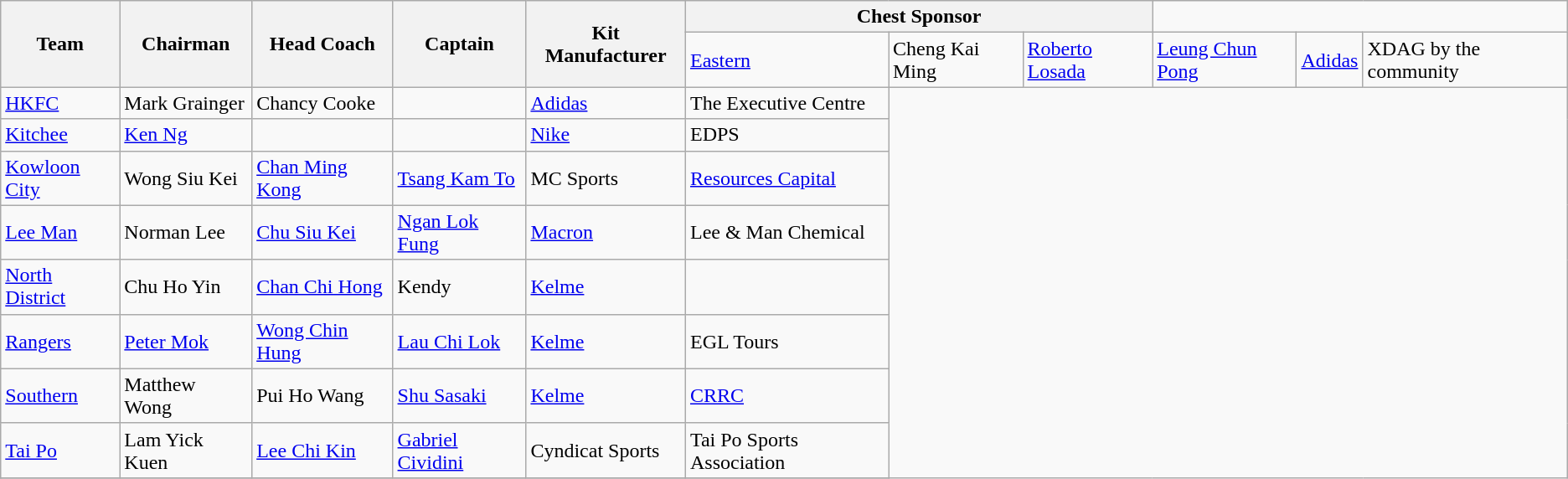<table class="wikitable sortable" style="text-align: left;">
<tr>
<th rowspan="2">Team</th>
<th rowspan="2">Chairman</th>
<th rowspan="2">Head Coach</th>
<th rowspan="2">Captain</th>
<th rowspan="2">Kit Manufacturer</th>
<th colspan="3">Chest Sponsor</th>
</tr>
<tr>
<td><a href='#'>Eastern</a></td>
<td> Cheng Kai Ming</td>
<td> <a href='#'>Roberto Losada</a></td>
<td> <a href='#'>Leung Chun Pong</a></td>
<td><a href='#'>Adidas</a></td>
<td>XDAG by the community</td>
</tr>
<tr>
<td><a href='#'>HKFC</a></td>
<td> Mark Grainger</td>
<td> Chancy Cooke</td>
<td></td>
<td><a href='#'>Adidas</a></td>
<td>The Executive Centre</td>
</tr>
<tr>
<td><a href='#'>Kitchee</a></td>
<td> <a href='#'>Ken Ng</a></td>
<td></td>
<td></td>
<td><a href='#'>Nike</a></td>
<td>EDPS</td>
</tr>
<tr>
<td><a href='#'>Kowloon City</a></td>
<td> Wong Siu Kei</td>
<td> <a href='#'>Chan Ming Kong</a></td>
<td> <a href='#'>Tsang Kam To</a></td>
<td>MC Sports</td>
<td><a href='#'>Resources Capital</a></td>
</tr>
<tr>
<td><a href='#'>Lee Man</a></td>
<td> Norman Lee</td>
<td> <a href='#'>Chu Siu Kei</a></td>
<td> <a href='#'>Ngan Lok Fung</a></td>
<td><a href='#'>Macron</a></td>
<td>Lee & Man Chemical</td>
</tr>
<tr>
<td><a href='#'>North District</a></td>
<td> Chu Ho Yin</td>
<td> <a href='#'>Chan Chi Hong</a></td>
<td> Kendy</td>
<td><a href='#'>Kelme</a></td>
<td></td>
</tr>
<tr>
<td><a href='#'>Rangers</a></td>
<td> <a href='#'>Peter Mok</a></td>
<td> <a href='#'>Wong Chin Hung</a></td>
<td> <a href='#'>Lau Chi Lok</a></td>
<td><a href='#'>Kelme</a></td>
<td>EGL Tours</td>
</tr>
<tr>
<td><a href='#'>Southern</a></td>
<td> Matthew Wong</td>
<td> Pui Ho Wang</td>
<td> <a href='#'>Shu Sasaki</a></td>
<td><a href='#'>Kelme</a></td>
<td><a href='#'>CRRC</a></td>
</tr>
<tr>
<td><a href='#'>Tai Po</a></td>
<td> Lam Yick Kuen</td>
<td> <a href='#'>Lee Chi Kin</a></td>
<td> <a href='#'>Gabriel Cividini</a></td>
<td>Cyndicat Sports</td>
<td>Tai Po Sports Association</td>
</tr>
<tr>
</tr>
</table>
